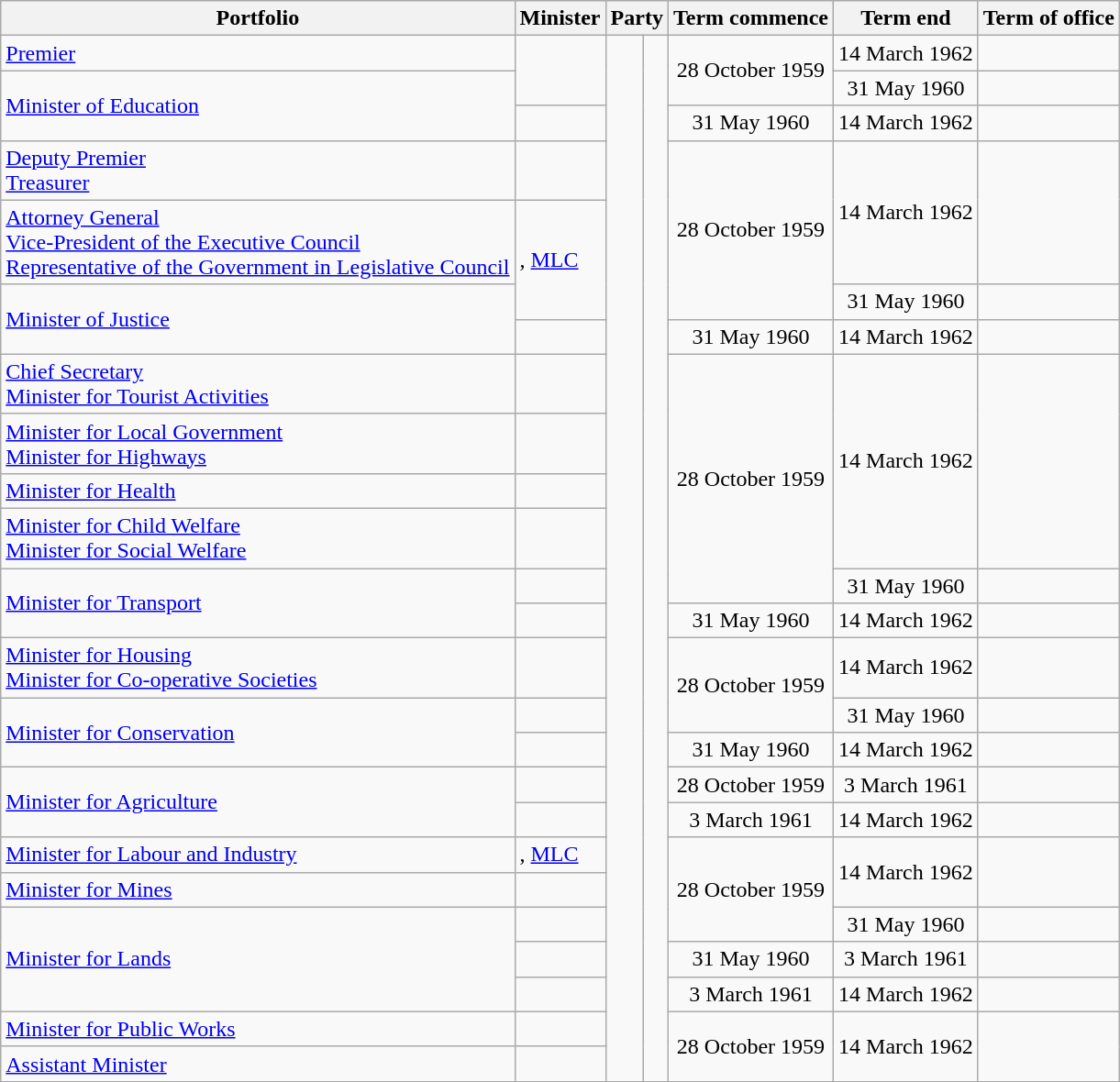<table class="wikitable sortable">
<tr>
<th>Portfolio</th>
<th>Minister</th>
<th colspan=2>Party</th>
<th>Term commence</th>
<th>Term end</th>
<th>Term of office</th>
</tr>
<tr>
<td><a href='#'>Premier</a></td>
<td rowspan=2></td>
<td rowspan=25 > </td>
<td rowspan=25></td>
<td rowspan=2 align=center>28 October 1959</td>
<td align=center>14 March 1962</td>
<td align=right></td>
</tr>
<tr>
<td rowspan=2><a href='#'>Minister of Education</a></td>
<td align=center>31 May 1960</td>
<td align=right></td>
</tr>
<tr>
<td></td>
<td align=center>31 May 1960</td>
<td align=center>14 March 1962</td>
<td align=right></td>
</tr>
<tr>
<td><a href='#'>Deputy Premier</a><br><a href='#'>Treasurer</a></td>
<td></td>
<td rowspan=3 align=center>28 October 1959</td>
<td rowspan=2 align=center>14 March 1962</td>
<td rowspan=2 align=right></td>
</tr>
<tr>
<td><a href='#'>Attorney General</a><br><a href='#'>Vice-President of the Executive Council</a><br><a href='#'>Representative of the Government in Legislative Council</a></td>
<td rowspan="2">, <a href='#'>MLC</a></td>
</tr>
<tr>
<td rowspan="2"><a href='#'>Minister of Justice</a></td>
<td align=center>31 May 1960</td>
<td align=right></td>
</tr>
<tr>
<td></td>
<td align=center>31 May 1960</td>
<td align=center>14 March 1962</td>
<td align=right></td>
</tr>
<tr>
<td><a href='#'>Chief Secretary</a><br><a href='#'>Minister for Tourist Activities</a></td>
<td></td>
<td rowspan=5 align=center>28 October 1959</td>
<td rowspan=4 align=center>14 March 1962</td>
<td rowspan=4 align=right></td>
</tr>
<tr>
<td><a href='#'>Minister for Local Government</a><br><a href='#'>Minister for Highways</a></td>
<td></td>
</tr>
<tr>
<td><a href='#'>Minister for Health</a></td>
<td></td>
</tr>
<tr>
<td><a href='#'>Minister for Child Welfare</a><br><a href='#'>Minister for Social Welfare</a></td>
<td></td>
</tr>
<tr>
<td rowspan="2"><a href='#'>Minister for Transport</a></td>
<td></td>
<td align=center>31 May 1960</td>
<td align=right></td>
</tr>
<tr>
<td></td>
<td align=center>31 May 1960</td>
<td align=center>14 March 1962</td>
<td align=right></td>
</tr>
<tr>
<td><a href='#'>Minister for Housing</a><br><a href='#'>Minister for Co-operative Societies</a></td>
<td></td>
<td rowspan=2 align=center>28 October 1959</td>
<td align=center>14 March 1962</td>
<td align=right></td>
</tr>
<tr>
<td rowspan="2"><a href='#'>Minister for Conservation</a></td>
<td></td>
<td align=center>31 May 1960</td>
<td align=right></td>
</tr>
<tr>
<td></td>
<td align=center>31 May 1960</td>
<td align=center>14 March 1962</td>
<td align=right></td>
</tr>
<tr>
<td rowspan=2><a href='#'>Minister for Agriculture</a></td>
<td></td>
<td align=center>28 October 1959</td>
<td align=center>3 March 1961</td>
<td align=right></td>
</tr>
<tr>
<td></td>
<td align=center>3 March 1961</td>
<td align=center>14 March 1962</td>
<td align=right></td>
</tr>
<tr>
<td><a href='#'>Minister for Labour and Industry</a></td>
<td>, <a href='#'>MLC</a></td>
<td rowspan=3 align=center>28 October 1959</td>
<td rowspan=2 align=center>14 March 1962</td>
<td rowspan=2 align=right></td>
</tr>
<tr>
<td><a href='#'>Minister for Mines</a></td>
<td></td>
</tr>
<tr>
<td rowspan="3"><a href='#'>Minister for Lands</a></td>
<td></td>
<td align=center>31 May 1960</td>
<td align=right></td>
</tr>
<tr>
<td></td>
<td align=center>31 May 1960</td>
<td align=center>3 March 1961</td>
<td align=right></td>
</tr>
<tr>
<td></td>
<td align=center>3 March 1961</td>
<td align=center>14 March 1962</td>
<td align=right></td>
</tr>
<tr>
<td><a href='#'>Minister for Public Works</a></td>
<td></td>
<td rowspan=2 align=center>28 October 1959</td>
<td rowspan=2 align=center>14 March 1962</td>
<td rowspan=2 align=right></td>
</tr>
<tr>
<td><a href='#'>Assistant Minister</a></td>
<td></td>
</tr>
</table>
